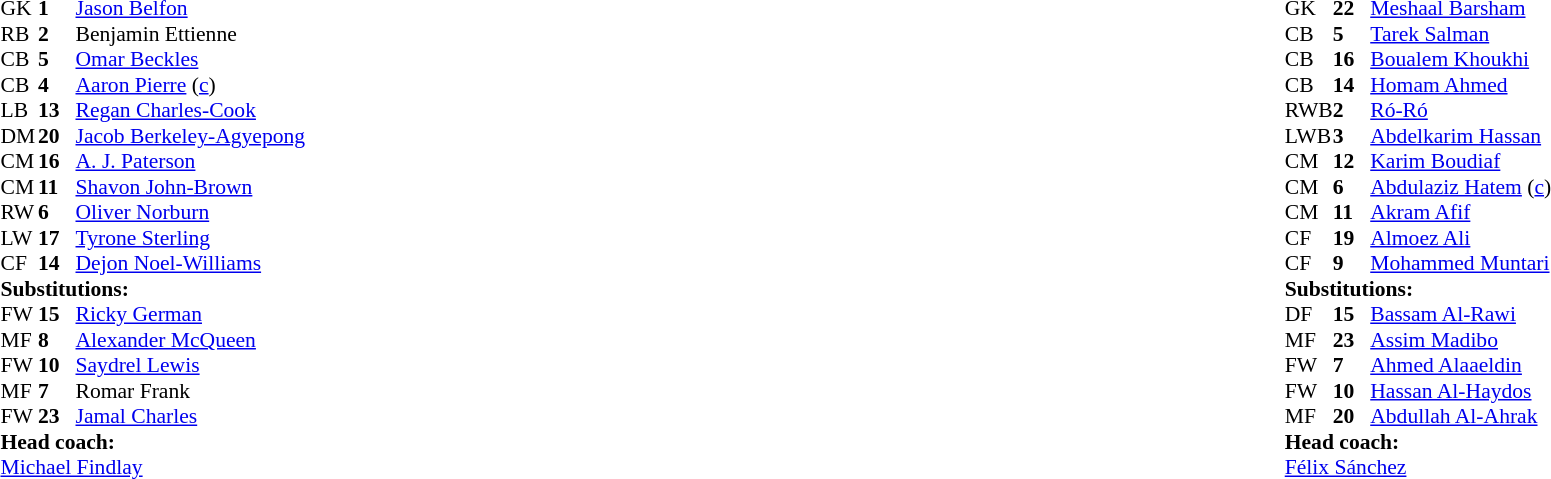<table width="100%">
<tr>
<td valign="top" width="40%"><br><table style="font-size:90%" cellspacing="0" cellpadding="0">
<tr>
<th width=25></th>
<th width=25></th>
</tr>
<tr>
<td>GK</td>
<td><strong>1</strong></td>
<td><a href='#'>Jason Belfon</a></td>
</tr>
<tr>
<td>RB</td>
<td><strong>2</strong></td>
<td>Benjamin Ettienne</td>
</tr>
<tr>
<td>CB</td>
<td><strong>5</strong></td>
<td><a href='#'>Omar Beckles</a></td>
</tr>
<tr>
<td>CB</td>
<td><strong>4</strong></td>
<td><a href='#'>Aaron Pierre</a> (<a href='#'>c</a>)</td>
<td></td>
</tr>
<tr>
<td>LB</td>
<td><strong>13</strong></td>
<td><a href='#'>Regan Charles-Cook</a></td>
<td></td>
<td></td>
</tr>
<tr>
<td>DM</td>
<td><strong>20</strong></td>
<td><a href='#'>Jacob Berkeley-Agyepong</a></td>
<td></td>
<td></td>
</tr>
<tr>
<td>CM</td>
<td><strong>16</strong></td>
<td><a href='#'>A. J. Paterson</a></td>
</tr>
<tr>
<td>CM</td>
<td><strong>11</strong></td>
<td><a href='#'>Shavon John-Brown</a></td>
<td></td>
<td></td>
</tr>
<tr>
<td>RW</td>
<td><strong>6</strong></td>
<td><a href='#'>Oliver Norburn</a></td>
<td></td>
<td></td>
</tr>
<tr>
<td>LW</td>
<td><strong>17</strong></td>
<td><a href='#'>Tyrone Sterling</a></td>
</tr>
<tr>
<td>CF</td>
<td><strong>14</strong></td>
<td><a href='#'>Dejon Noel-Williams</a></td>
<td></td>
<td></td>
</tr>
<tr>
<td colspan=3><strong>Substitutions:</strong></td>
</tr>
<tr>
<td>FW</td>
<td><strong>15</strong></td>
<td><a href='#'>Ricky German</a></td>
<td></td>
<td></td>
</tr>
<tr>
<td>MF</td>
<td><strong>8</strong></td>
<td><a href='#'>Alexander McQueen</a></td>
<td></td>
<td></td>
</tr>
<tr>
<td>FW</td>
<td><strong>10</strong></td>
<td><a href='#'>Saydrel Lewis</a></td>
<td></td>
<td></td>
</tr>
<tr>
<td>MF</td>
<td><strong>7</strong></td>
<td>Romar Frank</td>
<td></td>
<td></td>
</tr>
<tr>
<td>FW</td>
<td><strong>23</strong></td>
<td><a href='#'>Jamal Charles</a></td>
<td></td>
<td></td>
</tr>
<tr>
<td colspan=3><strong>Head coach:</strong></td>
</tr>
<tr>
<td colspan=3> <a href='#'>Michael Findlay</a></td>
</tr>
</table>
</td>
<td valign="top"></td>
<td valign="top" width="50%"><br><table style="font-size:90%; margin:auto" cellspacing="0" cellpadding="0">
<tr>
<th width=25></th>
<th width=25></th>
</tr>
<tr>
<td>GK</td>
<td><strong>22</strong></td>
<td><a href='#'>Meshaal Barsham</a></td>
</tr>
<tr>
<td>CB</td>
<td><strong>5</strong></td>
<td><a href='#'>Tarek Salman</a></td>
</tr>
<tr>
<td>CB</td>
<td><strong>16</strong></td>
<td><a href='#'>Boualem Khoukhi</a></td>
<td></td>
<td></td>
</tr>
<tr>
<td>CB</td>
<td><strong>14</strong></td>
<td><a href='#'>Homam Ahmed</a></td>
</tr>
<tr>
<td>RWB</td>
<td><strong>2</strong></td>
<td><a href='#'>Ró-Ró</a></td>
</tr>
<tr>
<td>LWB</td>
<td><strong>3</strong></td>
<td><a href='#'>Abdelkarim Hassan</a></td>
</tr>
<tr>
<td>CM</td>
<td><strong>12</strong></td>
<td><a href='#'>Karim Boudiaf</a></td>
<td></td>
<td></td>
</tr>
<tr>
<td>CM</td>
<td><strong>6</strong></td>
<td><a href='#'>Abdulaziz Hatem</a> (<a href='#'>c</a>)</td>
<td></td>
<td></td>
</tr>
<tr>
<td>CM</td>
<td><strong>11</strong></td>
<td><a href='#'>Akram Afif</a></td>
</tr>
<tr>
<td>CF</td>
<td><strong>19</strong></td>
<td><a href='#'>Almoez Ali</a></td>
<td></td>
<td></td>
</tr>
<tr>
<td>CF</td>
<td><strong>9</strong></td>
<td><a href='#'>Mohammed Muntari</a></td>
<td></td>
<td></td>
</tr>
<tr>
<td colspan=3><strong>Substitutions:</strong></td>
</tr>
<tr>
<td>DF</td>
<td><strong>15</strong></td>
<td><a href='#'>Bassam Al-Rawi</a></td>
<td></td>
<td></td>
</tr>
<tr>
<td>MF</td>
<td><strong>23</strong></td>
<td><a href='#'>Assim Madibo</a></td>
<td></td>
<td></td>
</tr>
<tr>
<td>FW</td>
<td><strong>7</strong></td>
<td><a href='#'>Ahmed Alaaeldin</a></td>
<td></td>
<td></td>
</tr>
<tr>
<td>FW</td>
<td><strong>10</strong></td>
<td><a href='#'>Hassan Al-Haydos</a></td>
<td></td>
<td></td>
</tr>
<tr>
<td>MF</td>
<td><strong>20</strong></td>
<td><a href='#'>Abdullah Al-Ahrak</a></td>
<td></td>
<td></td>
</tr>
<tr>
<td colspan=3><strong>Head coach:</strong></td>
</tr>
<tr>
<td colspan=3> <a href='#'>Félix Sánchez</a></td>
</tr>
</table>
</td>
</tr>
</table>
